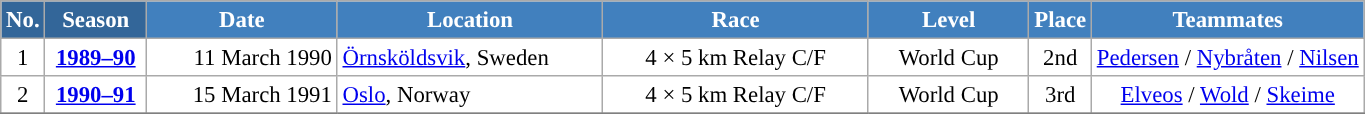<table class="wikitable sortable" style="font-size:95%; text-align:center; border:grey solid 1px; border-collapse:collapse; background:#ffffff;">
<tr style="background:#efefef;">
<th style="background-color:#369; color:white;">No.</th>
<th style="background-color:#369; color:white;">Season</th>
<th style="background-color:#4180be; color:white; width:120px;">Date</th>
<th style="background-color:#4180be; color:white; width:170px;">Location</th>
<th style="background-color:#4180be; color:white; width:170px;">Race</th>
<th style="background-color:#4180be; color:white; width:100px;">Level</th>
<th style="background-color:#4180be; color:white;">Place</th>
<th style="background-color:#4180be; color:white;">Teammates</th>
</tr>
<tr>
<td align=center>1</td>
<td rowspan=1 align=center><strong> <a href='#'>1989–90</a> </strong></td>
<td align=right>11 March 1990</td>
<td align=left> <a href='#'>Örnsköldsvik</a>, Sweden</td>
<td>4 × 5 km Relay C/F</td>
<td>World Cup</td>
<td>2nd</td>
<td><a href='#'>Pedersen</a> / <a href='#'>Nybråten</a> / <a href='#'>Nilsen</a></td>
</tr>
<tr>
<td align=center>2</td>
<td rowspan=1 align=center><strong> <a href='#'>1990–91</a> </strong></td>
<td align=right>15 March 1991</td>
<td align=left> <a href='#'>Oslo</a>, Norway</td>
<td>4 × 5 km Relay C/F</td>
<td>World Cup</td>
<td>3rd</td>
<td><a href='#'>Elveos</a> / <a href='#'>Wold</a> / <a href='#'>Skeime</a></td>
</tr>
<tr>
</tr>
</table>
